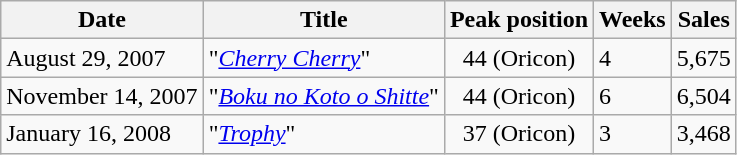<table class="wikitable">
<tr>
<th>Date</th>
<th>Title</th>
<th>Peak position</th>
<th>Weeks</th>
<th>Sales</th>
</tr>
<tr>
<td>August 29, 2007</td>
<td>"<em><a href='#'>Cherry Cherry</a></em>"</td>
<td align="center">44 (Oricon)</td>
<td>4</td>
<td>5,675</td>
</tr>
<tr>
<td>November 14, 2007</td>
<td>"<em><a href='#'>Boku no Koto o Shitte</a></em>"</td>
<td align="center">44 (Oricon)</td>
<td>6</td>
<td>6,504</td>
</tr>
<tr>
<td>January 16, 2008</td>
<td>"<em><a href='#'>Trophy</a></em>"</td>
<td align="center">37 (Oricon)</td>
<td>3</td>
<td>3,468</td>
</tr>
</table>
